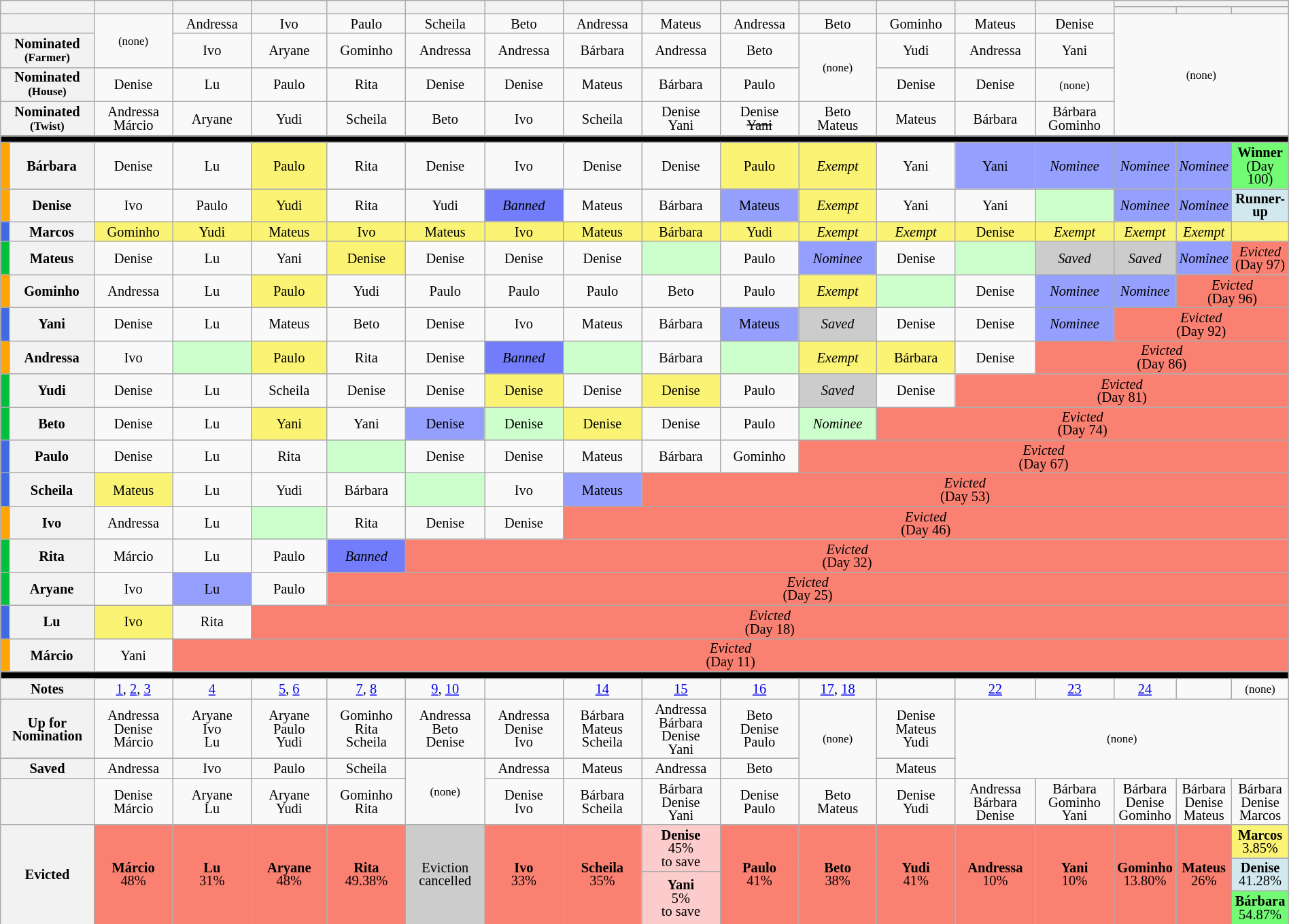<table class="wikitable" style="text-align:center; font-size:85%; width:100%; line-height:13px;">
<tr>
<th rowspan=2 width="08%" colspan=2></th>
<th rowspan=2 width="07%"></th>
<th rowspan=2 width="07%"></th>
<th rowspan=2 width="07%"></th>
<th rowspan=2 width="07%"></th>
<th rowspan=2 width="07%"></th>
<th rowspan=2 width="07%"></th>
<th rowspan=2 width="07%"></th>
<th rowspan=2 width="07%"></th>
<th rowspan=2 width="07%"></th>
<th rowspan=2 width="07%"></th>
<th rowspan=2 width="07%"></th>
<th rowspan=2 width="07%"></th>
<th rowspan=2 width="07%"></th>
<th colspan=3 width="21%"></th>
</tr>
<tr>
<th width="07%"></th>
<th width="07%"></th>
<th width="07%"></th>
</tr>
<tr>
<th colspan=2></th>
<td rowspan=2><small>(none)</small></td>
<td>Andressa</td>
<td>Ivo</td>
<td>Paulo</td>
<td>Scheila</td>
<td>Beto</td>
<td>Andressa</td>
<td>Mateus</td>
<td>Andressa</td>
<td>Beto</td>
<td>Gominho</td>
<td>Mateus</td>
<td>Denise</td>
<td rowspan=4 colspan=3><small>(none)</small></td>
</tr>
<tr>
<th colspan=2>Nominated<br><small>(Farmer)</small></th>
<td>Ivo</td>
<td>Aryane</td>
<td>Gominho</td>
<td>Andressa</td>
<td>Andressa</td>
<td>Bárbara</td>
<td>Andressa</td>
<td>Beto</td>
<td rowspan=2><small>(none)</small></td>
<td>Yudi</td>
<td>Andressa</td>
<td>Yani</td>
</tr>
<tr>
<th colspan=2>Nominated<br><small>(House)</small></th>
<td>Denise</td>
<td>Lu</td>
<td>Paulo</td>
<td>Rita</td>
<td>Denise</td>
<td>Denise</td>
<td>Mateus</td>
<td>Bárbara</td>
<td>Paulo</td>
<td>Denise</td>
<td>Denise</td>
<td><small>(none)</small></td>
</tr>
<tr>
<th colspan=2>Nominated<br><small>(Twist)</small></th>
<td>Andressa<br>Márcio</td>
<td>Aryane</td>
<td>Yudi</td>
<td>Scheila</td>
<td>Beto</td>
<td>Ivo</td>
<td>Scheila</td>
<td>Denise<br>Yani</td>
<td>Denise<br><s>Yani</s></td>
<td>Beto<br>Mateus</td>
<td>Mateus</td>
<td>Bárbara</td>
<td>Bárbara<br>Gominho</td>
</tr>
<tr>
<td bgcolor="000000" colspan=18></td>
</tr>
<tr>
<td bgcolor="FFA500"></td>
<th>Bárbara</th>
<td>Denise</td>
<td>Lu</td>
<td bgcolor="FBF373">Paulo</td>
<td>Rita</td>
<td>Denise</td>
<td>Ivo</td>
<td>Denise</td>
<td>Denise</td>
<td bgcolor="FBF373">Paulo</td>
<td bgcolor="FBF373"><em>Exempt</em></td>
<td>Yani</td>
<td bgcolor="959FFD">Yani</td>
<td bgcolor="959FFD"><em>Nominee</em></td>
<td bgcolor="959FFD"><em>Nominee</em></td>
<td bgcolor="959FFD"><em>Nominee</em></td>
<td bgcolor="73FB76"><strong>Winner</strong><br>(Day 100)</td>
</tr>
<tr>
<td bgcolor="FFA500"></td>
<th>Denise</th>
<td>Ivo</td>
<td>Paulo</td>
<td bgcolor="FBF373">Yudi</td>
<td>Rita</td>
<td>Yudi</td>
<td bgcolor="737DFB"><em>Banned</em></td>
<td>Mateus</td>
<td>Bárbara</td>
<td bgcolor="959FFD">Mateus</td>
<td bgcolor="FBF373"><em>Exempt</em></td>
<td>Yani</td>
<td>Yani</td>
<td bgcolor="CCFFCC"></td>
<td bgcolor="959FFD"><em>Nominee</em></td>
<td bgcolor="959FFD"><em>Nominee</em></td>
<td bgcolor="D1E8EF"><strong>Runner-up</strong><br></td>
</tr>
<tr>
<td bgcolor="4169E1"></td>
<th>Marcos</th>
<td bgcolor="FBF373">Gominho</td>
<td bgcolor="FBF373">Yudi</td>
<td bgcolor="FBF373">Mateus</td>
<td bgcolor="FBF373">Ivo</td>
<td bgcolor="FBF373">Mateus</td>
<td bgcolor="FBF373">Ivo</td>
<td bgcolor="FBF373">Mateus</td>
<td bgcolor="FBF373">Bárbara</td>
<td bgcolor="FBF373">Yudi</td>
<td bgcolor="FBF373"><em>Exempt</em></td>
<td bgcolor="FBF373"><em>Exempt</em></td>
<td bgcolor="FBF373">Denise</td>
<td bgcolor="FBF373"><em>Exempt</em></td>
<td bgcolor="FBF373"><em>Exempt</em></td>
<td bgcolor="FBF373"><em>Exempt</em></td>
<td bgcolor="FBF373"></td>
</tr>
<tr>
<td bgcolor="03C03C"></td>
<th>Mateus</th>
<td>Denise</td>
<td>Lu</td>
<td>Yani</td>
<td bgcolor="FBF373">Denise</td>
<td>Denise</td>
<td>Denise</td>
<td>Denise</td>
<td bgcolor="CCFFCC"></td>
<td>Paulo</td>
<td bgcolor="959FFD"><em>Nominee</em></td>
<td>Denise</td>
<td bgcolor="CCFFCC"></td>
<td bgcolor="CCCCCC"><em>Saved</em></td>
<td bgcolor="CCCCCC"><em>Saved</em></td>
<td bgcolor="959FFD"><em>Nominee</em></td>
<td bgcolor="FA8072"><em>Evicted</em><br>(Day 97)</td>
</tr>
<tr>
<td bgcolor="FFA500"></td>
<th>Gominho</th>
<td>Andressa</td>
<td>Lu</td>
<td bgcolor="FBF373">Paulo</td>
<td>Yudi</td>
<td>Paulo</td>
<td>Paulo</td>
<td>Paulo</td>
<td>Beto</td>
<td>Paulo</td>
<td bgcolor="FBF373"><em>Exempt</em></td>
<td bgcolor="CCFFCC"></td>
<td>Denise</td>
<td bgcolor="959FFD"><em>Nominee</em></td>
<td bgcolor="959FFD"><em>Nominee</em></td>
<td bgcolor="FA8072" colspan=2><em>Evicted</em><br>(Day 96)</td>
</tr>
<tr>
<td bgcolor="4169E1"></td>
<th>Yani</th>
<td>Denise</td>
<td>Lu</td>
<td>Mateus</td>
<td>Beto</td>
<td>Denise</td>
<td>Ivo</td>
<td>Mateus</td>
<td>Bárbara</td>
<td bgcolor="959FFD">Mateus</td>
<td bgcolor="CCCCCC"><em>Saved</em></td>
<td>Denise</td>
<td>Denise</td>
<td bgcolor="959FFD"><em>Nominee</em></td>
<td bgcolor="FA8072" colspan=3><em>Evicted</em><br>(Day 92)</td>
</tr>
<tr>
<td bgcolor="FFA500"></td>
<th>Andressa</th>
<td>Ivo</td>
<td bgcolor="CCFFCC"></td>
<td bgcolor="FBF373">Paulo</td>
<td>Rita</td>
<td>Denise</td>
<td bgcolor="737DFB"><em>Banned</em></td>
<td bgcolor="CCFFCC"></td>
<td>Bárbara</td>
<td bgcolor="CCFFCC"></td>
<td bgcolor="FBF373"><em>Exempt</em></td>
<td bgcolor="FBF373">Bárbara</td>
<td>Denise</td>
<td bgcolor="FA8072" colspan=4><em>Evicted</em><br>(Day 86)</td>
</tr>
<tr>
<td bgcolor="03C03C"></td>
<th>Yudi</th>
<td>Denise</td>
<td>Lu</td>
<td>Scheila</td>
<td>Denise</td>
<td>Denise</td>
<td bgcolor="FBF373">Denise</td>
<td>Denise</td>
<td bgcolor="FBF373">Denise</td>
<td>Paulo</td>
<td bgcolor="CCCCCC"><em>Saved</em></td>
<td>Denise</td>
<td bgcolor="FA8072" colspan=5><em>Evicted</em><br>(Day 81)</td>
</tr>
<tr>
<td bgcolor="03C03C"></td>
<th>Beto</th>
<td>Denise</td>
<td>Lu</td>
<td bgcolor="FBF373">Yani</td>
<td>Yani</td>
<td bgcolor=#959ffd>Denise</td>
<td bgcolor="CCFFCC">Denise</td>
<td bgcolor="FBF373">Denise</td>
<td>Denise</td>
<td>Paulo</td>
<td bgcolor="CCFFCC"><em>Nominee</em></td>
<td bgcolor="FA8072" colspan=6><em>Evicted</em><br>(Day 74)</td>
</tr>
<tr>
<td bgcolor="4169E1"></td>
<th>Paulo</th>
<td>Denise</td>
<td>Lu</td>
<td>Rita</td>
<td bgcolor="CCFFCC"></td>
<td>Denise</td>
<td>Denise</td>
<td>Mateus</td>
<td>Bárbara</td>
<td>Gominho</td>
<td bgcolor="FA8072" colspan=7><em>Evicted</em><br>(Day 67)</td>
</tr>
<tr>
<td bgcolor="4169E1"></td>
<th>Scheila</th>
<td bgcolor="FBF373">Mateus</td>
<td>Lu</td>
<td>Yudi</td>
<td>Bárbara</td>
<td bgcolor="CCFFCC"></td>
<td>Ivo</td>
<td bgcolor=#959ffd>Mateus</td>
<td bgcolor="FA8072" colspan=9><em>Evicted</em><br>(Day 53)</td>
</tr>
<tr>
<td bgcolor="FFA500"></td>
<th>Ivo</th>
<td>Andressa</td>
<td>Lu</td>
<td bgcolor="CCFFCC"></td>
<td>Rita</td>
<td>Denise</td>
<td>Denise</td>
<td bgcolor="FA8072" colspan=10><em>Evicted</em><br>(Day 46)</td>
</tr>
<tr>
<td bgcolor="03C03C"></td>
<th>Rita</th>
<td>Márcio</td>
<td>Lu</td>
<td>Paulo</td>
<td bgcolor="737DFB"><em>Banned</em></td>
<td bgcolor="FA8072" colspan=12><em>Evicted</em><br>(Day 32)</td>
</tr>
<tr>
<td bgcolor="03C03C"></td>
<th>Aryane</th>
<td>Ivo</td>
<td bgcolor=#959ffd>Lu</td>
<td>Paulo</td>
<td bgcolor="FA8072" colspan=13><em>Evicted</em><br>(Day 25)</td>
</tr>
<tr>
<td bgcolor="4169E1"></td>
<th>Lu</th>
<td bgcolor="FBF373">Ivo</td>
<td>Rita</td>
<td bgcolor="FA8072" colspan=14><em>Evicted</em><br>(Day 18)</td>
</tr>
<tr>
<td bgcolor="FFA500"></td>
<th>Márcio</th>
<td>Yani</td>
<td bgcolor="FA8072" colspan=15><em>Evicted</em><br>(Day 11)</td>
</tr>
<tr>
<td bgcolor="000000" colspan=18></td>
</tr>
<tr>
<th colspan=2>Notes</th>
<td><a href='#'>1</a>, <a href='#'>2</a>, <a href='#'>3</a></td>
<td><a href='#'>4</a></td>
<td><a href='#'>5</a>, <a href='#'>6</a></td>
<td><a href='#'>7</a>, <a href='#'>8</a></td>
<td><a href='#'>9</a>, <a href='#'>10</a></td>
<td></td>
<td><a href='#'>14</a></td>
<td><a href='#'>15</a></td>
<td><a href='#'>16</a></td>
<td><a href='#'>17</a>, <a href='#'>18</a></td>
<td></td>
<td><a href='#'>22</a></td>
<td><a href='#'>23</a></td>
<td><a href='#'>24</a></td>
<td></td>
<td><small>(none)</small></td>
</tr>
<tr>
<th colspan=2>Up for<br>Nomination</th>
<td>Andressa<br>Denise<br>Márcio</td>
<td>Aryane<br>Ivo<br>Lu</td>
<td>Aryane<br>Paulo<br>Yudi</td>
<td>Gominho<br>Rita<br>Scheila</td>
<td>Andressa<br>Beto<br>Denise</td>
<td>Andressa<br>Denise<br>Ivo</td>
<td>Bárbara<br>Mateus<br>Scheila</td>
<td>Andressa<br>Bárbara<br>Denise<br>Yani</td>
<td>Beto<br>Denise<br>Paulo</td>
<td rowspan=2><small>(none)</small></td>
<td>Denise<br>Mateus<br>Yudi</td>
<td rowspan=2 colspan=5><small>(none)</small></td>
</tr>
<tr>
<th colspan=2>Saved</th>
<td>Andressa</td>
<td>Ivo</td>
<td>Paulo</td>
<td>Scheila</td>
<td rowspan=2><small>(none)</small></td>
<td>Andressa</td>
<td>Mateus</td>
<td>Andressa</td>
<td>Beto</td>
<td>Mateus</td>
</tr>
<tr>
<th colspan=2></th>
<td>Denise<br>Márcio</td>
<td>Aryane<br>Lu</td>
<td>Aryane<br>Yudi</td>
<td>Gominho<br>Rita</td>
<td>Denise<br>Ivo</td>
<td>Bárbara<br>Scheila</td>
<td>Bárbara<br>Denise<br>Yani</td>
<td>Denise<br>Paulo</td>
<td>Beto<br>Mateus</td>
<td>Denise<br>Yudi</td>
<td>Andressa<br>Bárbara<br>Denise</td>
<td>Bárbara<br>Gominho<br>Yani</td>
<td>Bárbara<br>Denise<br>Gominho</td>
<td>Bárbara<br>Denise<br>Mateus</td>
<td>Bárbara<br>Denise<br>Marcos</td>
</tr>
<tr>
<th colspan=2 rowspan=4>Evicted</th>
<td rowspan=4 bgcolor="FA8072"><strong>Márcio</strong><br>48%<br></td>
<td rowspan=4 bgcolor="FA8072"><strong>Lu</strong><br>31%<br></td>
<td rowspan=4 bgcolor="FA8072"><strong>Aryane</strong><br>48%<br></td>
<td rowspan=4 bgcolor="FA8072"><strong>Rita</strong><br>49.38%<br></td>
<td rowspan=4 bgcolor="CCCCCC">Eviction<br>cancelled</td>
<td rowspan=4 bgcolor="FA8072"><strong>Ivo</strong><br>33%<br></td>
<td rowspan=4 bgcolor="FA8072"><strong>Scheila</strong><br>35%<br></td>
<td rowspan=2 bgcolor="FCCCCC"><strong>Denise</strong><br>45%<br>to save</td>
<td rowspan=4 bgcolor="FA8072"><strong>Paulo</strong><br>41%<br></td>
<td rowspan=4 bgcolor="FA8072"><strong>Beto</strong><br>38%<br></td>
<td rowspan=4 bgcolor="FA8072"><strong>Yudi</strong><br>41%<br></td>
<td rowspan=4 bgcolor="FA8072"><strong>Andressa</strong><br>10%<br></td>
<td rowspan=4 bgcolor="FA8072"><strong>Yani</strong><br>10%<br></td>
<td rowspan=4 bgcolor="FA8072"><strong>Gominho</strong><br>13.80%<br></td>
<td rowspan=4 bgcolor="FA8072"><strong>Mateus</strong><br>26%<br></td>
<td rowspan=1 bgcolor="FBF373"><strong>Marcos</strong><br>3.85%<br></td>
</tr>
<tr>
<td rowspan=2 bgcolor="D1E8EF"><strong>Denise</strong><br>41.28%<br></td>
</tr>
<tr>
<td rowspan=2 bgcolor="FCCCCC"><strong>Yani</strong><br>5%<br>to save</td>
</tr>
<tr>
<td rowspan=1 bgcolor="73FB76"><strong>Bárbara</strong><br>54.87%<br></td>
</tr>
<tr>
</tr>
</table>
